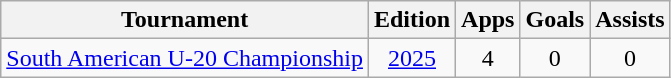<table class="wikitable">
<tr>
<th>Tournament</th>
<th>Edition</th>
<th>Apps</th>
<th>Goals</th>
<th>Assists</th>
</tr>
<tr align="center">
<td><a href='#'>South American U-20 Championship</a></td>
<td><a href='#'>2025</a></td>
<td>4</td>
<td>0</td>
<td>0</td>
</tr>
</table>
